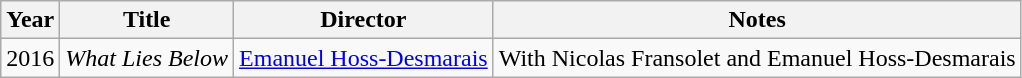<table class="wikitable">
<tr>
<th>Year</th>
<th>Title</th>
<th>Director</th>
<th>Notes</th>
</tr>
<tr>
<td>2016</td>
<td><em>What Lies Below</em></td>
<td><a href='#'>Emanuel Hoss-Desmarais</a></td>
<td>With Nicolas Fransolet and Emanuel Hoss-Desmarais</td>
</tr>
</table>
